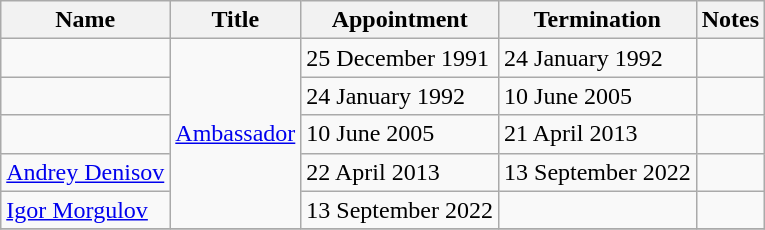<table class="wikitable">
<tr valign="middle">
<th>Name</th>
<th>Title</th>
<th>Appointment</th>
<th>Termination</th>
<th>Notes</th>
</tr>
<tr>
<td></td>
<td rowspan="5"><a href='#'>Ambassador</a></td>
<td>25 December 1991</td>
<td>24 January 1992</td>
<td></td>
</tr>
<tr>
<td></td>
<td>24 January 1992</td>
<td>10 June 2005</td>
<td></td>
</tr>
<tr>
<td></td>
<td>10 June 2005</td>
<td>21 April 2013</td>
<td></td>
</tr>
<tr>
<td><a href='#'>Andrey Denisov</a></td>
<td>22 April 2013</td>
<td>13 September 2022</td>
<td></td>
</tr>
<tr>
<td><a href='#'>Igor Morgulov</a></td>
<td>13 September 2022</td>
<td></td>
<td></td>
</tr>
<tr>
</tr>
</table>
